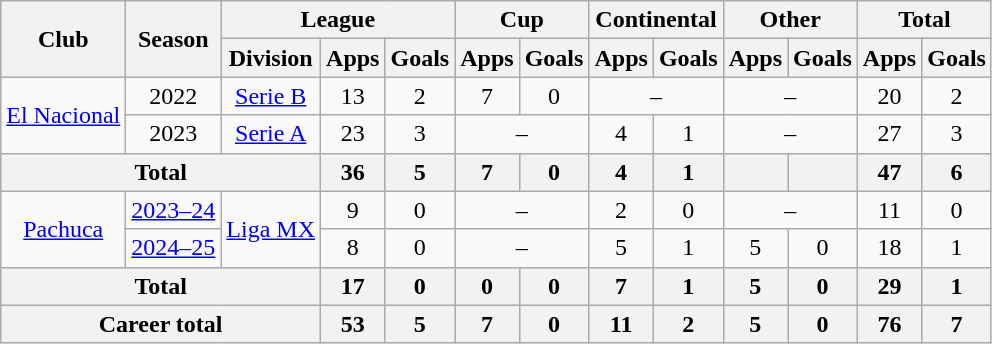<table class="wikitable" style="text-align: center;">
<tr>
<th rowspan="2">Club</th>
<th rowspan="2">Season</th>
<th colspan="3">League</th>
<th colspan="2">Cup</th>
<th colspan="2">Continental</th>
<th colspan="2">Other</th>
<th colspan="2">Total</th>
</tr>
<tr>
<th>Division</th>
<th>Apps</th>
<th>Goals</th>
<th>Apps</th>
<th>Goals</th>
<th>Apps</th>
<th>Goals</th>
<th>Apps</th>
<th>Goals</th>
<th>Apps</th>
<th>Goals</th>
</tr>
<tr>
<td rowspan="2"><a href='#'>El Nacional</a></td>
<td>2022</td>
<td><a href='#'>Serie B</a></td>
<td>13</td>
<td>2</td>
<td>7</td>
<td>0</td>
<td colspan=2>–</td>
<td colspan="2">–</td>
<td>20</td>
<td>2</td>
</tr>
<tr>
<td>2023</td>
<td><a href='#'>Serie A</a></td>
<td>23</td>
<td>3</td>
<td colspan=2>–</td>
<td>4</td>
<td>1</td>
<td colspan="2">–</td>
<td>27</td>
<td>3</td>
</tr>
<tr>
<th colspan="3">Total</th>
<th>36</th>
<th>5</th>
<th>7</th>
<th>0</th>
<th>4</th>
<th>1</th>
<th></th>
<th></th>
<th>47</th>
<th>6</th>
</tr>
<tr>
<td rowspan="2"><a href='#'>Pachuca</a></td>
<td><a href='#'>2023–24</a></td>
<td rowspan="2"><a href='#'>Liga MX</a></td>
<td>9</td>
<td>0</td>
<td colspan=2>–</td>
<td>2</td>
<td>0</td>
<td colspan="2">–</td>
<td>11</td>
<td>0</td>
</tr>
<tr>
<td><a href='#'>2024–25</a></td>
<td>8</td>
<td>0</td>
<td colspan="2">–</td>
<td>5</td>
<td>1</td>
<td>5</td>
<td>0</td>
<td>18</td>
<td>1</td>
</tr>
<tr>
<th colspan="3">Total</th>
<th>17</th>
<th>0</th>
<th>0</th>
<th>0</th>
<th>7</th>
<th>1</th>
<th>5</th>
<th>0</th>
<th>29</th>
<th>1</th>
</tr>
<tr>
<th colspan="3"><strong>Career total</strong></th>
<th>53</th>
<th>5</th>
<th>7</th>
<th>0</th>
<th>11</th>
<th>2</th>
<th>5</th>
<th>0</th>
<th>76</th>
<th>7</th>
</tr>
</table>
